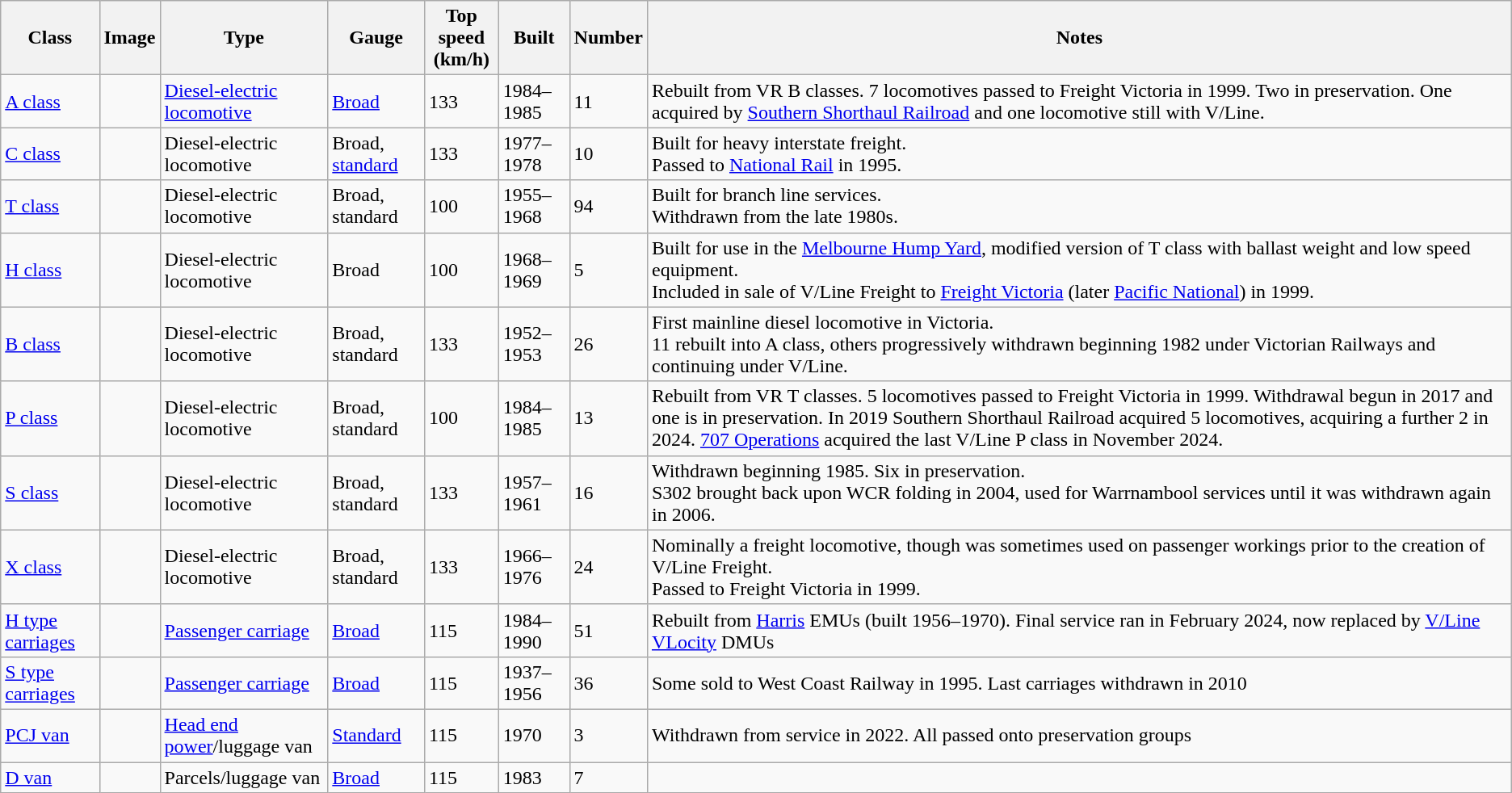<table class="wikitable sortable">
<tr>
<th>Class</th>
<th>Image</th>
<th>Type</th>
<th>Gauge</th>
<th>Top speed<br>(km/h)</th>
<th>Built</th>
<th>Number</th>
<th>Notes</th>
</tr>
<tr>
<td><a href='#'>A class</a></td>
<td></td>
<td><a href='#'>Diesel-electric locomotive</a></td>
<td><a href='#'>Broad</a></td>
<td>133</td>
<td>1984–1985</td>
<td>11</td>
<td>Rebuilt from VR B classes. 7 locomotives passed to Freight Victoria in 1999. Two in preservation. One acquired by <a href='#'>Southern Shorthaul Railroad</a> and one locomotive still with V/Line.</td>
</tr>
<tr>
<td><a href='#'>C class</a></td>
<td></td>
<td>Diesel-electric locomotive</td>
<td>Broad, <a href='#'>standard</a></td>
<td>133</td>
<td>1977–1978</td>
<td>10</td>
<td>Built for heavy interstate freight.<br>Passed to <a href='#'>National Rail</a> in 1995.</td>
</tr>
<tr>
<td><a href='#'>T class</a></td>
<td></td>
<td>Diesel-electric locomotive</td>
<td>Broad, standard</td>
<td>100</td>
<td>1955–1968</td>
<td>94</td>
<td>Built for branch line services.<br>Withdrawn from the late 1980s.</td>
</tr>
<tr>
<td><a href='#'>H class</a></td>
<td></td>
<td>Diesel-electric locomotive</td>
<td>Broad</td>
<td>100</td>
<td>1968–1969</td>
<td>5</td>
<td>Built for use in the <a href='#'>Melbourne Hump Yard</a>, modified version of T class with ballast weight and low speed equipment.<br>Included in sale of V/Line Freight to <a href='#'>Freight Victoria</a> (later <a href='#'>Pacific National</a>) in 1999.</td>
</tr>
<tr>
<td><a href='#'>B class</a></td>
<td></td>
<td>Diesel-electric locomotive</td>
<td>Broad, standard</td>
<td>133</td>
<td>1952–1953</td>
<td>26</td>
<td>First mainline diesel locomotive in Victoria.<br>11 rebuilt into A class, others progressively withdrawn beginning 1982 under Victorian Railways and continuing under V/Line.</td>
</tr>
<tr>
<td><a href='#'>P class</a></td>
<td></td>
<td>Diesel-electric locomotive</td>
<td>Broad, standard</td>
<td>100</td>
<td>1984–1985</td>
<td>13</td>
<td>Rebuilt from VR T classes. 5 locomotives passed to Freight Victoria in 1999. Withdrawal begun in 2017 and one is in preservation. In 2019 Southern Shorthaul Railroad acquired 5 locomotives, acquiring a further 2 in 2024. <a href='#'>707 Operations</a> acquired the last V/Line P class in November 2024.</td>
</tr>
<tr>
<td><a href='#'>S class</a></td>
<td></td>
<td>Diesel-electric locomotive</td>
<td>Broad, standard</td>
<td>133</td>
<td>1957–1961</td>
<td>16</td>
<td>Withdrawn beginning 1985. Six in preservation.<br>S302 brought back upon WCR folding in 2004, used for Warrnambool services until it was withdrawn again in 2006.</td>
</tr>
<tr>
<td><a href='#'>X class</a></td>
<td></td>
<td>Diesel-electric locomotive</td>
<td>Broad, standard</td>
<td>133</td>
<td>1966–1976</td>
<td>24</td>
<td>Nominally a freight locomotive, though was sometimes used on passenger workings prior to the creation of V/Line Freight.<br>Passed to Freight Victoria in 1999.</td>
</tr>
<tr>
<td><a href='#'>H type carriages</a></td>
<td></td>
<td><a href='#'>Passenger carriage</a></td>
<td><a href='#'>Broad</a></td>
<td>115</td>
<td>1984–1990</td>
<td>51</td>
<td>Rebuilt from <a href='#'>Harris</a> EMUs (built 1956–1970). Final service ran in February 2024, now replaced by <a href='#'>V/Line VLocity</a> DMUs</td>
</tr>
<tr>
<td><a href='#'>S type carriages</a></td>
<td></td>
<td><a href='#'>Passenger carriage</a></td>
<td><a href='#'>Broad</a></td>
<td>115</td>
<td>1937–1956</td>
<td>36</td>
<td>Some sold to West Coast Railway in 1995. Last carriages withdrawn in 2010</td>
</tr>
<tr>
<td><a href='#'>PCJ van</a></td>
<td></td>
<td><a href='#'>Head end power</a>/luggage van</td>
<td><a href='#'>Standard</a></td>
<td>115</td>
<td>1970</td>
<td>3</td>
<td>Withdrawn from service in 2022. All passed onto preservation groups</td>
</tr>
<tr>
<td><a href='#'>D van</a></td>
<td></td>
<td>Parcels/luggage van</td>
<td><a href='#'>Broad</a></td>
<td>115</td>
<td>1983</td>
<td>7</td>
<td></td>
</tr>
</table>
